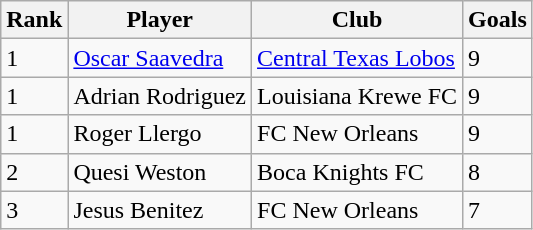<table class="wikitable">
<tr>
<th>Rank</th>
<th>Player</th>
<th>Club</th>
<th>Goals</th>
</tr>
<tr>
<td>1</td>
<td><a href='#'>Oscar Saavedra</a></td>
<td><a href='#'>Central Texas Lobos</a></td>
<td>9</td>
</tr>
<tr>
<td>1</td>
<td>Adrian Rodriguez</td>
<td>Louisiana Krewe FC</td>
<td>9</td>
</tr>
<tr>
<td>1</td>
<td>Roger Llergo</td>
<td>FC New Orleans</td>
<td>9</td>
</tr>
<tr>
<td>2</td>
<td>Quesi Weston</td>
<td>Boca Knights FC</td>
<td>8</td>
</tr>
<tr>
<td>3</td>
<td>Jesus Benitez</td>
<td>FC New Orleans</td>
<td>7</td>
</tr>
</table>
